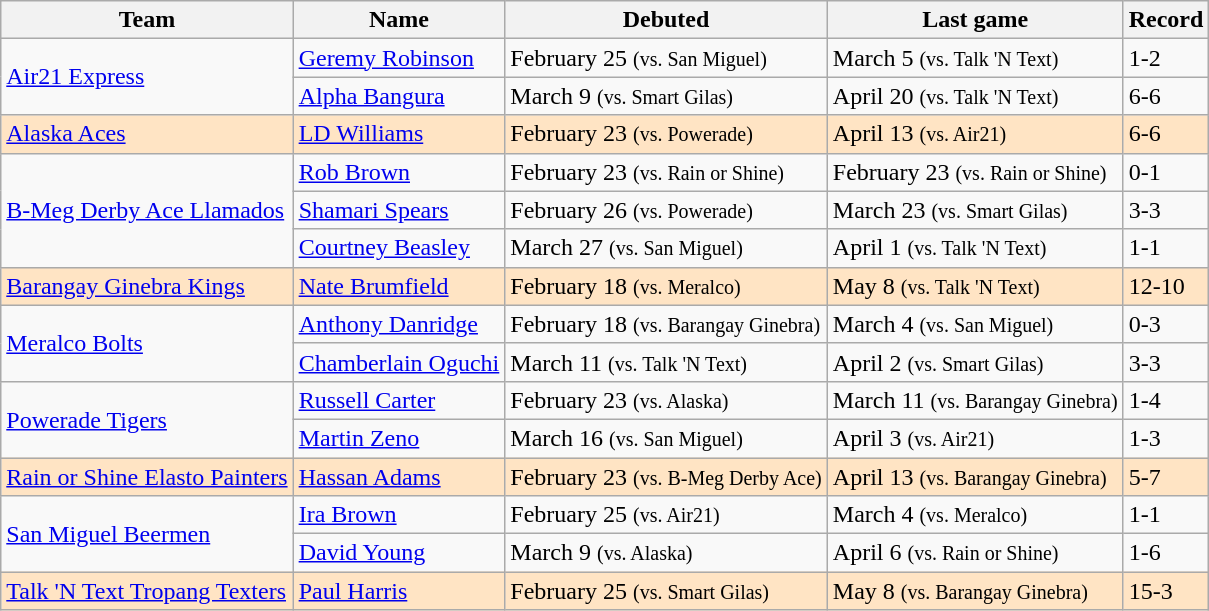<table class="wikitable">
<tr>
<th>Team</th>
<th>Name</th>
<th>Debuted</th>
<th>Last game</th>
<th>Record</th>
</tr>
<tr>
<td rowspan=2><a href='#'>Air21 Express</a></td>
<td> <a href='#'>Geremy Robinson</a></td>
<td>February 25 <small>(vs. San Miguel)</small></td>
<td>March 5 <small>(vs. Talk 'N Text)</small></td>
<td>1-2</td>
</tr>
<tr>
<td> <a href='#'>Alpha Bangura</a></td>
<td>March 9 <small>(vs. Smart Gilas)</small></td>
<td>April 20 <small>(vs. Talk 'N Text)</small></td>
<td>6-6</td>
</tr>
<tr bgcolor=#FFE4C4>
<td><a href='#'>Alaska Aces</a></td>
<td> <a href='#'>LD Williams</a></td>
<td>February 23 <small>(vs. Powerade)</small></td>
<td>April 13 <small>(vs. Air21)</small></td>
<td>6-6</td>
</tr>
<tr>
<td rowspan=3><a href='#'>B-Meg Derby Ace Llamados</a></td>
<td> <a href='#'>Rob Brown</a></td>
<td>February 23 <small>(vs. Rain or Shine)</small></td>
<td>February 23 <small>(vs. Rain or Shine)</small></td>
<td>0-1</td>
</tr>
<tr>
<td> <a href='#'>Shamari Spears</a></td>
<td>February 26 <small>(vs. Powerade)</small></td>
<td>March 23 <small>(vs. Smart Gilas)</small></td>
<td>3-3</td>
</tr>
<tr>
<td> <a href='#'>Courtney Beasley</a></td>
<td>March 27 <small>(vs. San Miguel)</small></td>
<td>April 1 <small>(vs. Talk 'N Text)</small></td>
<td>1-1</td>
</tr>
<tr bgcolor=#FFE4C4>
<td><a href='#'>Barangay Ginebra Kings</a></td>
<td> <a href='#'>Nate Brumfield</a></td>
<td>February 18 <small>(vs. Meralco)</small></td>
<td>May 8 <small>(vs. Talk 'N Text)</small></td>
<td>12-10</td>
</tr>
<tr>
<td rowspan=2><a href='#'>Meralco Bolts</a></td>
<td> <a href='#'>Anthony Danridge</a></td>
<td>February 18 <small>(vs. Barangay Ginebra)</small></td>
<td>March 4 <small>(vs. San Miguel)</small></td>
<td>0-3</td>
</tr>
<tr>
<td> <a href='#'>Chamberlain Oguchi</a></td>
<td>March 11 <small>(vs. Talk 'N Text)</small></td>
<td>April 2 <small>(vs. Smart Gilas)</small></td>
<td>3-3</td>
</tr>
<tr>
<td rowspan=2><a href='#'>Powerade Tigers</a></td>
<td> <a href='#'>Russell Carter</a></td>
<td>February 23 <small>(vs. Alaska)</small></td>
<td>March 11 <small>(vs. Barangay Ginebra)</small></td>
<td>1-4</td>
</tr>
<tr>
<td> <a href='#'>Martin Zeno</a></td>
<td>March 16 <small>(vs. San Miguel)</small></td>
<td>April 3 <small>(vs. Air21)</small></td>
<td>1-3</td>
</tr>
<tr bgcolor=#FFE4C4>
<td><a href='#'>Rain or Shine Elasto Painters</a></td>
<td> <a href='#'>Hassan Adams</a></td>
<td>February 23 <small>(vs. B-Meg Derby Ace)</small></td>
<td>April 13 <small>(vs. Barangay Ginebra)</small></td>
<td>5-7</td>
</tr>
<tr>
<td rowspan=2><a href='#'>San Miguel Beermen</a></td>
<td> <a href='#'>Ira Brown</a></td>
<td>February 25 <small>(vs. Air21)</small></td>
<td>March 4 <small>(vs. Meralco)</small></td>
<td>1-1</td>
</tr>
<tr>
<td> <a href='#'>David Young</a></td>
<td>March 9 <small>(vs. Alaska)</small></td>
<td>April 6 <small>(vs. Rain or Shine)</small></td>
<td>1-6</td>
</tr>
<tr bgcolor=#FFE4C4>
<td><a href='#'>Talk 'N Text Tropang Texters</a></td>
<td> <a href='#'>Paul Harris</a></td>
<td>February 25 <small>(vs. Smart Gilas)</small></td>
<td>May 8 <small> (vs. Barangay Ginebra)</small></td>
<td>15-3</td>
</tr>
</table>
